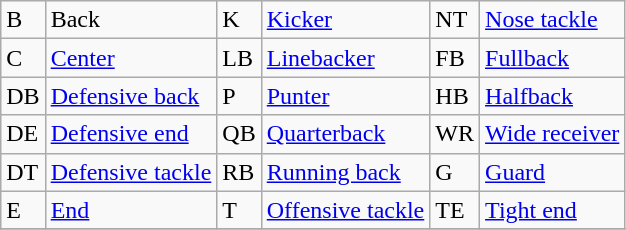<table class="wikitable">
<tr>
<td>B</td>
<td>Back</td>
<td>K</td>
<td><a href='#'>Kicker</a></td>
<td>NT</td>
<td><a href='#'>Nose tackle</a></td>
</tr>
<tr>
<td>C</td>
<td><a href='#'>Center</a></td>
<td>LB</td>
<td><a href='#'>Linebacker</a></td>
<td>FB</td>
<td><a href='#'>Fullback</a></td>
</tr>
<tr>
<td>DB</td>
<td><a href='#'>Defensive back</a></td>
<td>P</td>
<td><a href='#'>Punter</a></td>
<td>HB</td>
<td><a href='#'>Halfback</a></td>
</tr>
<tr>
<td>DE</td>
<td><a href='#'>Defensive end</a></td>
<td>QB</td>
<td><a href='#'>Quarterback</a></td>
<td>WR</td>
<td><a href='#'>Wide receiver</a></td>
</tr>
<tr>
<td>DT</td>
<td><a href='#'>Defensive tackle</a></td>
<td>RB</td>
<td><a href='#'>Running back</a></td>
<td>G</td>
<td><a href='#'>Guard</a></td>
</tr>
<tr>
<td>E</td>
<td><a href='#'>End</a></td>
<td>T</td>
<td><a href='#'>Offensive tackle</a></td>
<td>TE</td>
<td><a href='#'>Tight end</a></td>
</tr>
<tr>
</tr>
</table>
